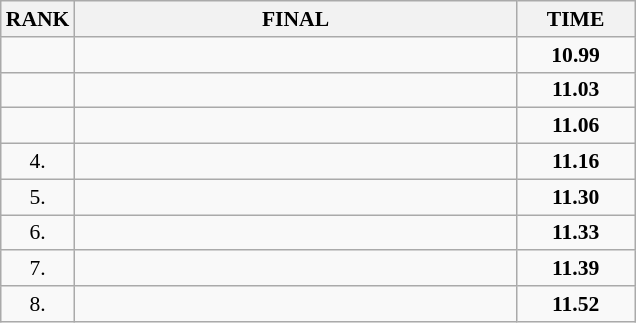<table class="wikitable" style="border-collapse: collapse; font-size: 90%;">
<tr>
<th>RANK</th>
<th style="width: 20em">FINAL</th>
<th style="width: 5em">TIME</th>
</tr>
<tr>
<td align="center"></td>
<td></td>
<td align="center"><strong>10.99</strong></td>
</tr>
<tr>
<td align="center"></td>
<td></td>
<td align="center"><strong>11.03</strong></td>
</tr>
<tr>
<td align="center"></td>
<td></td>
<td align="center"><strong>11.06</strong></td>
</tr>
<tr>
<td align="center">4.</td>
<td></td>
<td align="center"><strong>11.16</strong></td>
</tr>
<tr>
<td align="center">5.</td>
<td></td>
<td align="center"><strong>11.30</strong></td>
</tr>
<tr>
<td align="center">6.</td>
<td></td>
<td align="center"><strong>11.33</strong></td>
</tr>
<tr>
<td align="center">7.</td>
<td></td>
<td align="center"><strong>11.39</strong></td>
</tr>
<tr>
<td align="center">8.</td>
<td></td>
<td align="center"><strong>11.52</strong></td>
</tr>
</table>
